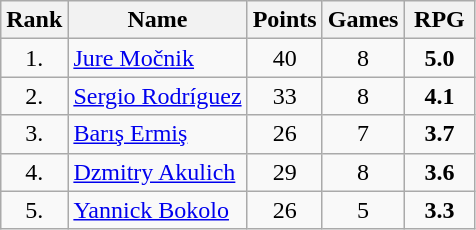<table class="wikitable" style="text-align: center;">
<tr>
<th>Rank</th>
<th>Name</th>
<th>Points</th>
<th>Games</th>
<th width=40>RPG</th>
</tr>
<tr>
<td>1.</td>
<td align="left"> <a href='#'>Jure Močnik</a></td>
<td>40</td>
<td>8</td>
<td><strong>5.0</strong></td>
</tr>
<tr>
<td>2.</td>
<td align="left"> <a href='#'>Sergio Rodríguez</a></td>
<td>33</td>
<td>8</td>
<td><strong>4.1</strong></td>
</tr>
<tr>
<td>3.</td>
<td align="left"> <a href='#'>Barış Ermiş</a></td>
<td>26</td>
<td>7</td>
<td><strong>3.7</strong></td>
</tr>
<tr>
<td>4.</td>
<td align="left"> <a href='#'>Dzmitry Akulich</a></td>
<td>29</td>
<td>8</td>
<td><strong>3.6</strong></td>
</tr>
<tr>
<td>5.</td>
<td align="left"> <a href='#'>Yannick Bokolo</a></td>
<td>26</td>
<td>5</td>
<td><strong>3.3</strong></td>
</tr>
</table>
